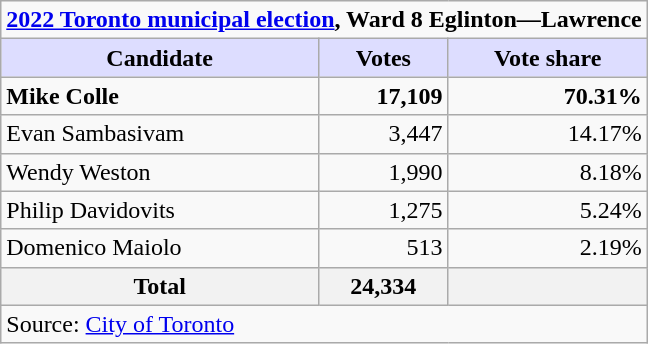<table class="wikitable plainrowheaders">
<tr>
<td colspan="3"><strong><a href='#'>2022 Toronto municipal election</a>, Ward 8 Eglinton—Lawrence</strong></td>
</tr>
<tr>
<th scope="col" style="background:#ddf;">Candidate</th>
<th scope="col" style="background:#ddf;">Votes</th>
<th scope="col" style="background:#ddf;">Vote share</th>
</tr>
<tr>
<td scope="row"><strong>Mike Colle</strong></td>
<td align="right"><strong>17,109</strong></td>
<td align="right"><strong>70.31%</strong></td>
</tr>
<tr>
<td scope="row">Evan Sambasivam</td>
<td align="right">3,447</td>
<td align="right">14.17%</td>
</tr>
<tr>
<td scope="row">Wendy Weston</td>
<td align="right">1,990</td>
<td align="right">8.18%</td>
</tr>
<tr>
<td scope="row">Philip Davidovits</td>
<td align="right">1,275</td>
<td align="right">5.24%</td>
</tr>
<tr>
<td scope="row">Domenico Maiolo</td>
<td align="right">513</td>
<td align="right">2.19%</td>
</tr>
<tr>
<th scope="row"><strong>Total</strong></th>
<th align="right">24,334</th>
<th align="right"></th>
</tr>
<tr>
<td colspan="3">Source: <a href='#'>City of Toronto</a></td>
</tr>
</table>
